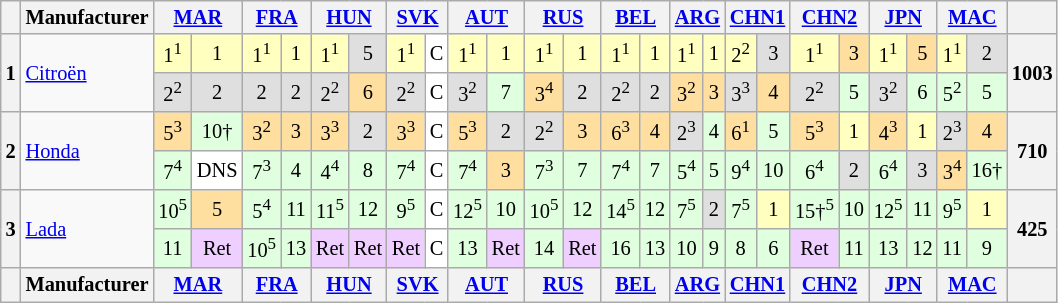<table align=left| class="wikitable" style="font-size: 85%; text-align: center">
<tr valign="top">
<th valign=middle></th>
<th valign=middle>Manufacturer</th>
<th colspan=2><a href='#'>MAR</a><br></th>
<th colspan=2><a href='#'>FRA</a><br></th>
<th colspan=2><a href='#'>HUN</a><br></th>
<th colspan=2><a href='#'>SVK</a><br></th>
<th colspan=2><a href='#'>AUT</a><br></th>
<th colspan=2><a href='#'>RUS</a><br></th>
<th colspan=2><a href='#'>BEL</a><br></th>
<th colspan=2><a href='#'>ARG</a><br></th>
<th colspan=2><a href='#'>CHN1</a><br></th>
<th colspan=2><a href='#'>CHN2</a><br></th>
<th colspan=2><a href='#'>JPN</a><br></th>
<th colspan=2><a href='#'>MAC</a><br></th>
<th valign=middle>  </th>
</tr>
<tr>
<th rowspan=2>1</th>
<td align=left rowspan=2> <a href='#'>Citroën</a></td>
<td style="background:#ffffbf;">1<sup>1</sup></td>
<td style="background:#ffffbf;">1</td>
<td style="background:#ffffbf;">1<sup>1</sup></td>
<td style="background:#ffffbf;">1</td>
<td style="background:#ffffbf;">1<sup>1</sup></td>
<td style="background:#dfdfdf;">5</td>
<td style="background:#ffffbf;">1<sup>1</sup></td>
<td style="background:#ffffff;">C</td>
<td style="background:#ffffbf;">1<sup>1</sup></td>
<td style="background:#ffffbf;">1</td>
<td style="background:#ffffbf;">1<sup>1</sup></td>
<td style="background:#ffffbf;">1</td>
<td style="background:#ffffbf;">1<sup>1</sup></td>
<td style="background:#ffffbf;">1</td>
<td style="background:#ffffbf;">1<sup>1</sup></td>
<td style="background:#ffffbf;">1</td>
<td style="background:#ffffbf;">2<sup>2</sup></td>
<td style="background:#dfdfdf;">3</td>
<td style="background:#ffffbf;">1<sup>1</sup></td>
<td style="background:#ffdf9f;">3</td>
<td style="background:#ffffbf;">1<sup>1</sup></td>
<td style="background:#ffdf9f;">5</td>
<td style="background:#ffffbf;">1<sup>1</sup></td>
<td style="background:#dfdfdf;">2</td>
<th rowspan=2>1003</th>
</tr>
<tr>
<td style="background:#dfdfdf;">2<sup>2</sup></td>
<td style="background:#dfdfdf;">2</td>
<td style="background:#dfdfdf;">2</td>
<td style="background:#dfdfdf;">2</td>
<td style="background:#dfdfdf;">2<sup>2</sup></td>
<td style="background:#ffdf9f;">6</td>
<td style="background:#dfdfdf;">2<sup>2</sup></td>
<td style="background:#ffffff;">C</td>
<td style="background:#dfdfdf;">3<sup>2</sup></td>
<td style="background:#dfffdf;">7</td>
<td style="background:#ffdf9f;">3<sup>4</sup></td>
<td style="background:#dfdfdf;">2</td>
<td style="background:#dfdfdf;">2<sup>2</sup></td>
<td style="background:#dfdfdf;">2</td>
<td style="background:#ffdf9f;">3<sup>2</sup></td>
<td style="background:#ffdf9f;">3</td>
<td style="background:#dfdfdf;">3<sup>3</sup></td>
<td style="background:#ffdf9f;">4</td>
<td style="background:#dfdfdf;">2<sup>2</sup></td>
<td style="background:#dfffdf;">5</td>
<td style="background:#dfdfdf;">3<sup>2</sup></td>
<td style="background:#dfffdf;">6</td>
<td style="background:#dfffdf;">5<sup>2</sup></td>
<td style="background:#dfffdf;">5</td>
</tr>
<tr>
<th rowspan=2>2</th>
<td align=left rowspan=2> <a href='#'>Honda</a></td>
<td style="background:#ffdf9f;">5<sup>3</sup></td>
<td style="background:#dfffdf;">10†</td>
<td style="background:#ffdf9f;">3<sup>2</sup></td>
<td style="background:#ffdf9f;">3</td>
<td style="background:#ffdf9f;">3<sup>3</sup></td>
<td style="background:#dfdfdf;">2</td>
<td style="background:#ffdf9f;">3<sup>3</sup></td>
<td style="background:#ffffff;">C</td>
<td style="background:#ffdf9f;">5<sup>3</sup></td>
<td style="background:#dfdfdf;">2</td>
<td style="background:#dfdfdf;">2<sup>2</sup></td>
<td style="background:#ffdf9f;">3</td>
<td style="background:#ffdf9f;">6<sup>3</sup></td>
<td style="background:#ffdf9f;">4</td>
<td style="background:#dfdfdf;">2<sup>3</sup></td>
<td style="background:#dfffdf;">4</td>
<td style="background:#ffdf9f;">6<sup>1</sup></td>
<td style="background:#dfffdf;">5</td>
<td style="background:#ffdf9f;">5<sup>3</sup></td>
<td style="background:#ffffbf;">1</td>
<td style="background:#ffdf9f;">4<sup>3</sup></td>
<td style="background:#ffffbf;">1</td>
<td style="background:#dfdfdf;">2<sup>3</sup></td>
<td style="background:#ffdf9f;">4</td>
<th rowspan=2>710</th>
</tr>
<tr>
<td style="background:#dfffdf;">7<sup>4</sup></td>
<td style="background:#ffffff;">DNS</td>
<td style="background:#dfffdf;">7<sup>3</sup></td>
<td style="background:#dfffdf;">4</td>
<td style="background:#dfffdf;">4<sup>4</sup></td>
<td style="background:#dfffdf;">8</td>
<td style="background:#dfffdf;">7<sup>4</sup></td>
<td style="background:#ffffff;">C</td>
<td style="background:#dfffdf;">7<sup>4</sup></td>
<td style="background:#ffdf9f;">3</td>
<td style="background:#dfffdf;">7<sup>3</sup></td>
<td style="background:#dfffdf;">7</td>
<td style="background:#dfffdf;">7<sup>4</sup></td>
<td style="background:#dfffdf;">7</td>
<td style="background:#dfffdf;">5<sup>4</sup></td>
<td style="background:#dfffdf;">5</td>
<td style="background:#dfffdf;">9<sup>4</sup></td>
<td style="background:#dfffdf;">10</td>
<td style="background:#dfffdf;">6<sup>4</sup></td>
<td style="background:#dfdfdf;">2</td>
<td style="background:#dfffdf;">6<sup>4</sup></td>
<td style="background:#dfdfdf;">3</td>
<td style="background:#ffdf9f;">3<sup>4</sup></td>
<td style="background:#dfffdf;">16†</td>
</tr>
<tr>
<th rowspan=2>3</th>
<td align=left rowspan=2> <a href='#'>Lada</a></td>
<td style="background:#dfffdf;">10<sup>5</sup></td>
<td style="background:#ffdf9f;">5</td>
<td style="background:#dfffdf;">5<sup>4</sup></td>
<td style="background:#dfffdf;">11</td>
<td style="background:#dfffdf;">11<sup>5</sup></td>
<td style="background:#dfffdf;">12</td>
<td style="background:#dfffdf;">9<sup>5</sup></td>
<td style="background:#ffffff;">C</td>
<td style="background:#dfffdf;">12<sup>5</sup></td>
<td style="background:#dfffdf;">10</td>
<td style="background:#dfffdf;">10<sup>5</sup></td>
<td style="background:#dfffdf;">12</td>
<td style="background:#dfffdf;">14<sup>5</sup></td>
<td style="background:#dfffdf;">12</td>
<td style="background:#dfffdf;">7<sup>5</sup></td>
<td style="background:#dfdfdf;">2</td>
<td style="background:#dfffdf;">7<sup>5</sup></td>
<td style="background:#ffffbf;">1</td>
<td style="background:#dfffdf;">15†<sup>5</sup></td>
<td style="background:#dfffdf;">10</td>
<td style="background:#dfffdf;">12<sup>5</sup></td>
<td style="background:#dfffdf;">11</td>
<td style="background:#dfffdf;">9<sup>5</sup></td>
<td style="background:#ffffbf;">1</td>
<th rowspan=2>425</th>
</tr>
<tr>
<td style="background:#dfffdf;">11</td>
<td style="background:#efcfff;">Ret</td>
<td style="background:#dfffdf;">10<sup>5</sup></td>
<td style="background:#dfffdf;">13</td>
<td style="background:#efcfff;">Ret</td>
<td style="background:#efcfff;">Ret</td>
<td style="background:#efcfff;">Ret</td>
<td style="background:#ffffff;">C</td>
<td style="background:#dfffdf;">13</td>
<td style="background:#efcfff;">Ret</td>
<td style="background:#dfffdf;">14</td>
<td style="background:#efcfff;">Ret</td>
<td style="background:#dfffdf;">16</td>
<td style="background:#dfffdf;">13</td>
<td style="background:#dfffdf;">10</td>
<td style="background:#dfffdf;">9</td>
<td style="background:#dfffdf;">8</td>
<td style="background:#dfffdf;">6</td>
<td style="background:#efcfff;">Ret</td>
<td style="background:#dfffdf;">11</td>
<td style="background:#dfffdf;">13</td>
<td style="background:#dfffdf;">12</td>
<td style="background:#dfffdf;">11</td>
<td style="background:#dfffdf;">9</td>
</tr>
<tr valign="top">
<th valign=middle></th>
<th valign=middle>Manufacturer</th>
<th colspan=2><a href='#'>MAR</a><br></th>
<th colspan=2><a href='#'>FRA</a><br></th>
<th colspan=2><a href='#'>HUN</a><br></th>
<th colspan=2><a href='#'>SVK</a><br></th>
<th colspan=2><a href='#'>AUT</a><br></th>
<th colspan=2><a href='#'>RUS</a><br></th>
<th colspan=2><a href='#'>BEL</a><br></th>
<th colspan=2><a href='#'>ARG</a><br></th>
<th colspan=2><a href='#'>CHN1</a><br></th>
<th colspan=2><a href='#'>CHN2</a><br></th>
<th colspan=2><a href='#'>JPN</a><br></th>
<th colspan=2><a href='#'>MAC</a><br></th>
<th valign=middle>  </th>
</tr>
</table>
